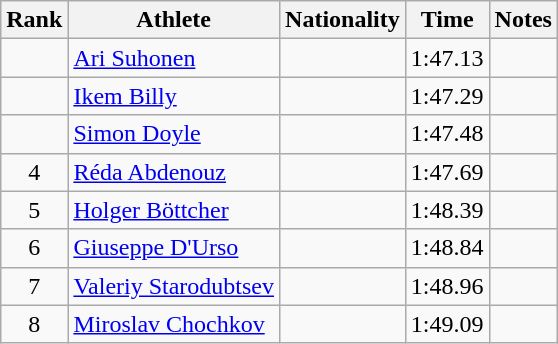<table class="wikitable sortable" style="text-align:center">
<tr>
<th>Rank</th>
<th>Athlete</th>
<th>Nationality</th>
<th>Time</th>
<th>Notes</th>
</tr>
<tr>
<td></td>
<td align=left><a href='#'>Ari Suhonen</a></td>
<td align=left></td>
<td>1:47.13</td>
<td></td>
</tr>
<tr>
<td></td>
<td align=left><a href='#'>Ikem Billy</a></td>
<td align=left></td>
<td>1:47.29</td>
<td></td>
</tr>
<tr>
<td></td>
<td align=left><a href='#'>Simon Doyle</a></td>
<td align=left></td>
<td>1:47.48</td>
<td></td>
</tr>
<tr>
<td>4</td>
<td align=left><a href='#'>Réda Abdenouz</a></td>
<td align=left></td>
<td>1:47.69</td>
<td></td>
</tr>
<tr>
<td>5</td>
<td align=left><a href='#'>Holger Böttcher</a></td>
<td align=left></td>
<td>1:48.39</td>
<td></td>
</tr>
<tr>
<td>6</td>
<td align=left><a href='#'>Giuseppe D'Urso</a></td>
<td align=left></td>
<td>1:48.84</td>
<td></td>
</tr>
<tr>
<td>7</td>
<td align=left><a href='#'>Valeriy Starodubtsev</a></td>
<td align=left></td>
<td>1:48.96</td>
<td></td>
</tr>
<tr>
<td>8</td>
<td align=left><a href='#'>Miroslav Chochkov</a></td>
<td align=left></td>
<td>1:49.09</td>
<td></td>
</tr>
</table>
